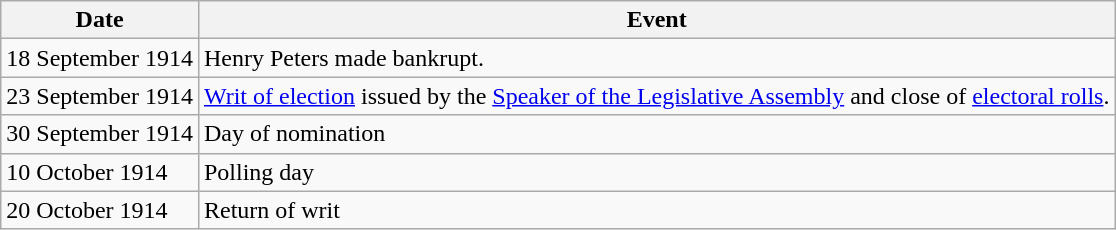<table class="wikitable">
<tr>
<th>Date</th>
<th>Event</th>
</tr>
<tr>
<td>18 September 1914</td>
<td>Henry Peters made bankrupt.</td>
</tr>
<tr>
<td>23 September 1914</td>
<td><a href='#'>Writ of election</a> issued by the <a href='#'>Speaker of the Legislative Assembly</a> and close of <a href='#'>electoral rolls</a>.</td>
</tr>
<tr>
<td>30 September 1914</td>
<td>Day of nomination</td>
</tr>
<tr>
<td>10 October 1914</td>
<td>Polling day</td>
</tr>
<tr>
<td>20 October 1914</td>
<td>Return of writ</td>
</tr>
</table>
